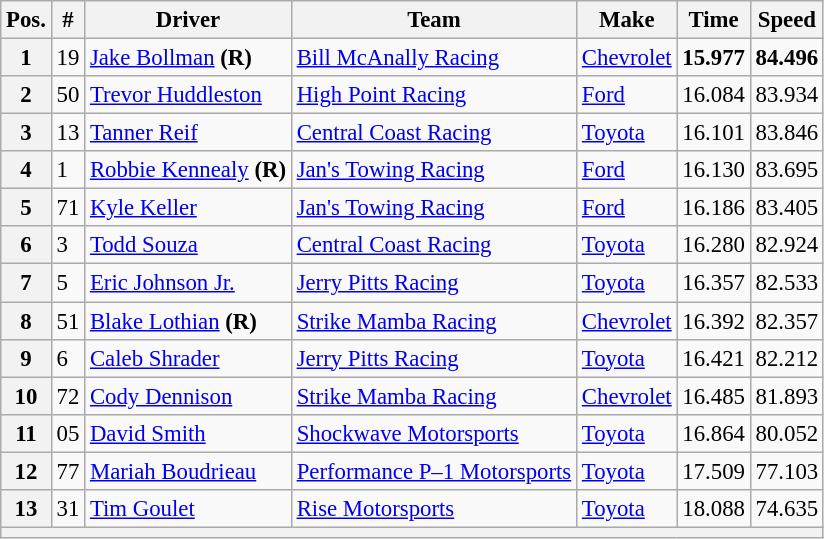<table class="wikitable" style="font-size:95%">
<tr>
<th>Pos.</th>
<th>#</th>
<th>Driver</th>
<th>Team</th>
<th>Make</th>
<th>Time</th>
<th>Speed</th>
</tr>
<tr>
<th>1</th>
<td>19</td>
<td><a href='#'>Jake Bollman</a> <strong>(R)</strong></td>
<td><a href='#'>Bill McAnally Racing</a></td>
<td><a href='#'>Chevrolet</a></td>
<td><strong>15.977</strong></td>
<td><strong>84.496</strong></td>
</tr>
<tr>
<th>2</th>
<td>50</td>
<td><a href='#'>Trevor Huddleston</a></td>
<td><a href='#'>High Point Racing</a></td>
<td><a href='#'>Ford</a></td>
<td>16.084</td>
<td>83.934</td>
</tr>
<tr>
<th>3</th>
<td>13</td>
<td><a href='#'>Tanner Reif</a></td>
<td><a href='#'>Central Coast Racing</a></td>
<td><a href='#'>Toyota</a></td>
<td>16.101</td>
<td>83.846</td>
</tr>
<tr>
<th>4</th>
<td>1</td>
<td nowrap=""><a href='#'>Robbie Kennealy</a> <strong>(R)</strong></td>
<td><a href='#'>Jan's Towing Racing</a></td>
<td><a href='#'>Ford</a></td>
<td>16.130</td>
<td>83.695</td>
</tr>
<tr>
<th>5</th>
<td>71</td>
<td><a href='#'>Kyle Keller</a></td>
<td><a href='#'>Jan's Towing Racing</a></td>
<td><a href='#'>Ford</a></td>
<td>16.186</td>
<td>83.405</td>
</tr>
<tr>
<th>6</th>
<td>3</td>
<td><a href='#'>Todd Souza</a></td>
<td><a href='#'>Central Coast Racing</a></td>
<td><a href='#'>Toyota</a></td>
<td>16.280</td>
<td>82.924</td>
</tr>
<tr>
<th>7</th>
<td>5</td>
<td><a href='#'>Eric Johnson Jr.</a></td>
<td><a href='#'>Jerry Pitts Racing</a></td>
<td><a href='#'>Toyota</a></td>
<td>16.357</td>
<td>82.533</td>
</tr>
<tr>
<th>8</th>
<td>51</td>
<td><a href='#'>Blake Lothian</a> <strong>(R)</strong></td>
<td nowrap=""><a href='#'>Strike Mamba Racing</a></td>
<td><a href='#'>Chevrolet</a></td>
<td>16.392</td>
<td>82.357</td>
</tr>
<tr>
<th>9</th>
<td>6</td>
<td><a href='#'>Caleb Shrader</a></td>
<td><a href='#'>Jerry Pitts Racing</a></td>
<td><a href='#'>Toyota</a></td>
<td>16.421</td>
<td>82.212</td>
</tr>
<tr>
<th>10</th>
<td>72</td>
<td><a href='#'>Cody Dennison</a></td>
<td><a href='#'>Strike Mamba Racing</a></td>
<td><a href='#'>Chevrolet</a></td>
<td>16.485</td>
<td>81.893</td>
</tr>
<tr>
<th>11</th>
<td>05</td>
<td><a href='#'>David Smith</a></td>
<td><a href='#'>Shockwave Motorsports</a></td>
<td><a href='#'>Toyota</a></td>
<td>16.864</td>
<td>80.052</td>
</tr>
<tr>
<th>12</th>
<td>77</td>
<td><a href='#'>Mariah Boudrieau</a></td>
<td><a href='#'>Performance P–1 Motorsports</a></td>
<td><a href='#'>Toyota</a></td>
<td>17.509</td>
<td>77.103</td>
</tr>
<tr>
<th>13</th>
<td>31</td>
<td><a href='#'>Tim Goulet</a></td>
<td><a href='#'>Rise Motorsports</a></td>
<td><a href='#'>Toyota</a></td>
<td>18.088</td>
<td>74.635</td>
</tr>
<tr>
<th colspan="7"></th>
</tr>
</table>
